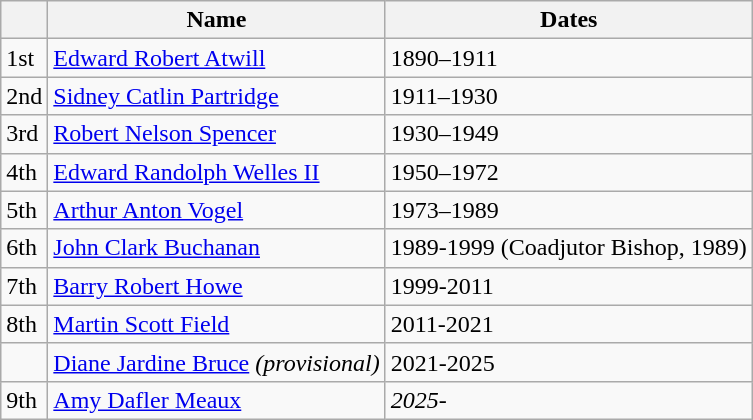<table class="wikitable">
<tr>
<th></th>
<th>Name</th>
<th>Dates</th>
</tr>
<tr>
<td>1st</td>
<td><a href='#'>Edward Robert Atwill</a></td>
<td>1890–1911</td>
</tr>
<tr>
<td>2nd</td>
<td><a href='#'>Sidney Catlin Partridge</a></td>
<td>1911–1930</td>
</tr>
<tr>
<td>3rd</td>
<td><a href='#'>Robert Nelson Spencer</a></td>
<td>1930–1949</td>
</tr>
<tr>
<td>4th</td>
<td><a href='#'>Edward Randolph Welles II</a></td>
<td>1950–1972</td>
</tr>
<tr>
<td>5th</td>
<td><a href='#'>Arthur Anton Vogel</a></td>
<td>1973–1989</td>
</tr>
<tr>
<td>6th</td>
<td><a href='#'>John Clark Buchanan</a></td>
<td>1989-1999 (Coadjutor Bishop, 1989)</td>
</tr>
<tr>
<td>7th</td>
<td><a href='#'>Barry Robert Howe</a></td>
<td>1999-2011</td>
</tr>
<tr>
<td>8th</td>
<td><a href='#'>Martin Scott Field</a></td>
<td>2011-2021</td>
</tr>
<tr>
<td></td>
<td><a href='#'>Diane Jardine Bruce</a> <em>(provisional)</em></td>
<td>2021-2025</td>
</tr>
<tr>
<td>9th</td>
<td><a href='#'>Amy Dafler Meaux</a></td>
<td><em>2025-</em></td>
</tr>
</table>
